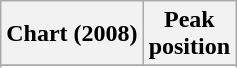<table class="wikitable sortable plainrowheaders" style="text-align:center;">
<tr>
<th scope="col">Chart (2008)</th>
<th scope="col">Peak<br>position</th>
</tr>
<tr>
</tr>
<tr>
</tr>
<tr>
</tr>
<tr>
</tr>
</table>
